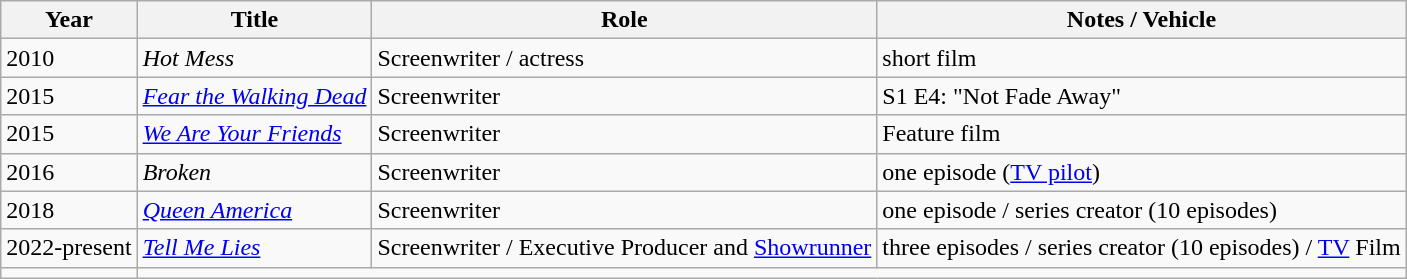<table class="wikitable sortable">
<tr>
<th>Year</th>
<th>Title</th>
<th>Role</th>
<th class="unsortable">Notes / Vehicle</th>
</tr>
<tr>
<td>2010</td>
<td><em>Hot Mess</em></td>
<td>Screenwriter / actress</td>
<td>short film</td>
</tr>
<tr>
<td>2015</td>
<td><em><a href='#'>Fear the Walking Dead</a></em></td>
<td>Screenwriter</td>
<td>S1 E4: "Not Fade Away"</td>
</tr>
<tr>
<td>2015</td>
<td><em><a href='#'>We Are Your Friends</a></em></td>
<td>Screenwriter</td>
<td>Feature film</td>
</tr>
<tr>
<td>2016</td>
<td><em>Broken</em></td>
<td>Screenwriter</td>
<td>one episode (<a href='#'>TV pilot</a>)</td>
</tr>
<tr>
<td>2018</td>
<td><em><a href='#'>Queen America</a></em></td>
<td>Screenwriter</td>
<td>one episode / series creator (10 episodes)</td>
</tr>
<tr>
<td>2022-present</td>
<td><em><a href='#'>Tell Me Lies</a></em></td>
<td>Screenwriter / Executive Producer and <a href='#'>Showrunner</a></td>
<td>three episodes / series creator (10 episodes) / <a href='#'>TV</a> Film</td>
</tr>
<tr>
<td></td>
</tr>
</table>
